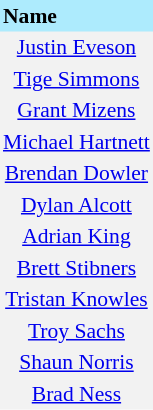<table border=0 cellpadding=2 cellspacing=0  |- bgcolor=#F2F2F2 style="text-align:center; font-size:90%;">
<tr bgcolor=#ADEBFD>
<th align=left>Name</th>
</tr>
<tr>
<td><a href='#'>Justin Eveson</a></td>
</tr>
<tr>
<td><a href='#'>Tige Simmons</a></td>
</tr>
<tr>
<td><a href='#'>Grant Mizens</a></td>
</tr>
<tr>
<td><a href='#'>Michael Hartnett</a></td>
</tr>
<tr>
<td><a href='#'>Brendan Dowler</a></td>
</tr>
<tr>
<td><a href='#'>Dylan Alcott</a></td>
</tr>
<tr>
<td><a href='#'>Adrian King</a></td>
</tr>
<tr>
<td><a href='#'>Brett Stibners</a></td>
</tr>
<tr>
<td><a href='#'>Tristan Knowles</a></td>
</tr>
<tr>
<td><a href='#'>Troy Sachs</a></td>
</tr>
<tr>
<td><a href='#'>Shaun Norris</a></td>
</tr>
<tr>
<td><a href='#'>Brad Ness</a></td>
</tr>
</table>
